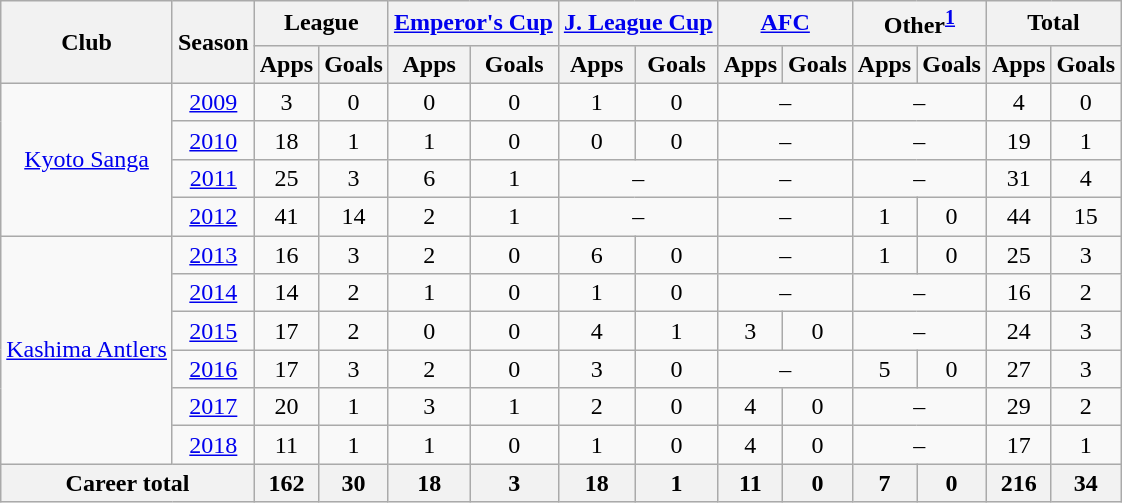<table class="wikitable" style="text-align:center;">
<tr>
<th rowspan="2">Club</th>
<th rowspan="2">Season</th>
<th colspan="2">League</th>
<th colspan="2"><a href='#'>Emperor's Cup</a></th>
<th colspan="2"><a href='#'>J. League Cup</a></th>
<th colspan="2"><a href='#'>AFC</a></th>
<th colspan="2">Other<sup><a href='#'>1</a></sup></th>
<th colspan="2">Total</th>
</tr>
<tr>
<th>Apps</th>
<th>Goals</th>
<th>Apps</th>
<th>Goals</th>
<th>Apps</th>
<th>Goals</th>
<th>Apps</th>
<th>Goals</th>
<th>Apps</th>
<th>Goals</th>
<th>Apps</th>
<th>Goals</th>
</tr>
<tr>
<td rowspan="4"><a href='#'>Kyoto Sanga</a></td>
<td><a href='#'>2009</a></td>
<td>3</td>
<td>0</td>
<td>0</td>
<td>0</td>
<td>1</td>
<td>0</td>
<td colspan="2">–</td>
<td colspan="2">–</td>
<td>4</td>
<td>0</td>
</tr>
<tr>
<td><a href='#'>2010</a></td>
<td>18</td>
<td>1</td>
<td>1</td>
<td>0</td>
<td>0</td>
<td>0</td>
<td colspan="2">–</td>
<td colspan="2">–</td>
<td>19</td>
<td>1</td>
</tr>
<tr>
<td><a href='#'>2011</a></td>
<td>25</td>
<td>3</td>
<td>6</td>
<td>1</td>
<td colspan="2">–</td>
<td colspan="2">–</td>
<td colspan="2">–</td>
<td>31</td>
<td>4</td>
</tr>
<tr>
<td><a href='#'>2012</a></td>
<td>41</td>
<td>14</td>
<td>2</td>
<td>1</td>
<td colspan="2">–</td>
<td colspan="2">–</td>
<td>1</td>
<td>0</td>
<td>44</td>
<td>15</td>
</tr>
<tr>
<td rowspan="6"><a href='#'>Kashima Antlers</a></td>
<td><a href='#'>2013</a></td>
<td>16</td>
<td>3</td>
<td>2</td>
<td>0</td>
<td>6</td>
<td>0</td>
<td colspan="2">–</td>
<td>1</td>
<td>0</td>
<td>25</td>
<td>3</td>
</tr>
<tr>
<td><a href='#'>2014</a></td>
<td>14</td>
<td>2</td>
<td>1</td>
<td>0</td>
<td>1</td>
<td>0</td>
<td colspan="2">–</td>
<td colspan="2">–</td>
<td>16</td>
<td>2</td>
</tr>
<tr>
<td><a href='#'>2015</a></td>
<td>17</td>
<td>2</td>
<td>0</td>
<td>0</td>
<td>4</td>
<td>1</td>
<td>3</td>
<td>0</td>
<td colspan="2">–</td>
<td>24</td>
<td>3</td>
</tr>
<tr>
<td><a href='#'>2016</a></td>
<td>17</td>
<td>3</td>
<td>2</td>
<td>0</td>
<td>3</td>
<td>0</td>
<td colspan="2">–</td>
<td>5</td>
<td>0</td>
<td>27</td>
<td>3</td>
</tr>
<tr>
<td><a href='#'>2017</a></td>
<td>20</td>
<td>1</td>
<td>3</td>
<td>1</td>
<td>2</td>
<td>0</td>
<td>4</td>
<td>0</td>
<td colspan="2">–</td>
<td>29</td>
<td>2</td>
</tr>
<tr>
<td><a href='#'>2018</a></td>
<td>11</td>
<td>1</td>
<td>1</td>
<td>0</td>
<td>1</td>
<td>0</td>
<td>4</td>
<td>0</td>
<td colspan="2">–</td>
<td>17</td>
<td>1</td>
</tr>
<tr>
<th colspan="2">Career total</th>
<th>162</th>
<th>30</th>
<th>18</th>
<th>3</th>
<th>18</th>
<th>1</th>
<th>11</th>
<th>0</th>
<th>7</th>
<th>0</th>
<th>216</th>
<th>34</th>
</tr>
</table>
